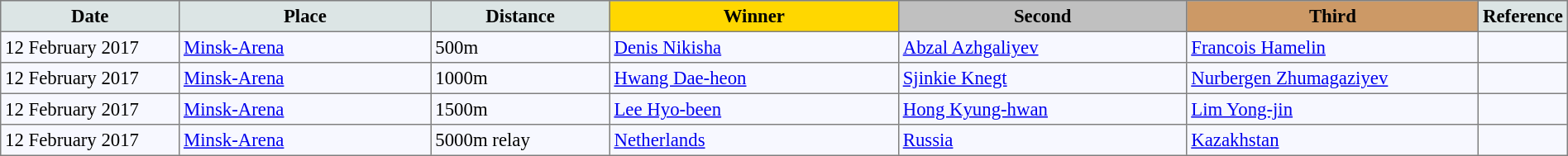<table bgcolor="#f7f8ff" cellpadding="3" cellspacing="0" border="1" style="font-size: 95%; border: gray solid 1px; border-collapse: collapse;">
<tr bgcolor="#CCCCCC" (1>
<td align="center" bgcolor="#DCE5E5" width="150"><strong>Date</strong></td>
<td align="center" bgcolor="#DCE5E5" width="220"><strong>Place</strong></td>
<td align="center" bgcolor="#DCE5E5" width="150"><strong>Distance</strong></td>
<td align="center" bgcolor="gold" width="250"><strong>Winner</strong></td>
<td align="center" bgcolor="silver" width="250"><strong>Second</strong></td>
<td align="center" bgcolor="CC9966" width="250"><strong>Third</strong></td>
<td align="center" bgcolor="#DCE5E5" width="30"><strong>Reference</strong></td>
</tr>
<tr align="left">
<td>12 February 2017</td>
<td><a href='#'>Minsk-Arena</a></td>
<td>500m</td>
<td> <a href='#'>Denis Nikisha</a></td>
<td> <a href='#'>Abzal Azhgaliyev</a></td>
<td> <a href='#'>Francois Hamelin</a></td>
<td></td>
</tr>
<tr align="left">
<td>12 February 2017</td>
<td><a href='#'>Minsk-Arena</a></td>
<td>1000m</td>
<td> <a href='#'>Hwang Dae-heon</a></td>
<td> <a href='#'>Sjinkie Knegt</a></td>
<td> <a href='#'>Nurbergen Zhumagaziyev</a></td>
<td></td>
</tr>
<tr align="left">
<td>12 February 2017</td>
<td><a href='#'>Minsk-Arena</a></td>
<td>1500m</td>
<td> <a href='#'>Lee Hyo-been</a></td>
<td> <a href='#'>Hong Kyung-hwan</a></td>
<td> <a href='#'>Lim Yong-jin</a></td>
<td></td>
</tr>
<tr align="left">
<td>12 February 2017</td>
<td><a href='#'>Minsk-Arena</a></td>
<td>5000m relay</td>
<td> <a href='#'>Netherlands</a></td>
<td> <a href='#'>Russia</a></td>
<td> <a href='#'>Kazakhstan</a></td>
<td></td>
</tr>
</table>
